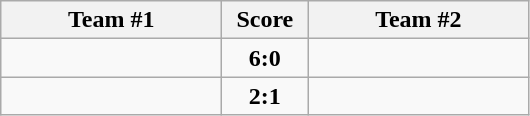<table class="wikitable" style="text-align:center;">
<tr>
<th width=140>Team #1</th>
<th width=50>Score</th>
<th width=140>Team #2</th>
</tr>
<tr>
<td style="text-align:right;"></td>
<td><strong>6:0</strong></td>
<td style="text-align:left;"></td>
</tr>
<tr>
<td style="text-align:right;"></td>
<td><strong>2:1</strong></td>
<td style="text-align:left;"></td>
</tr>
</table>
